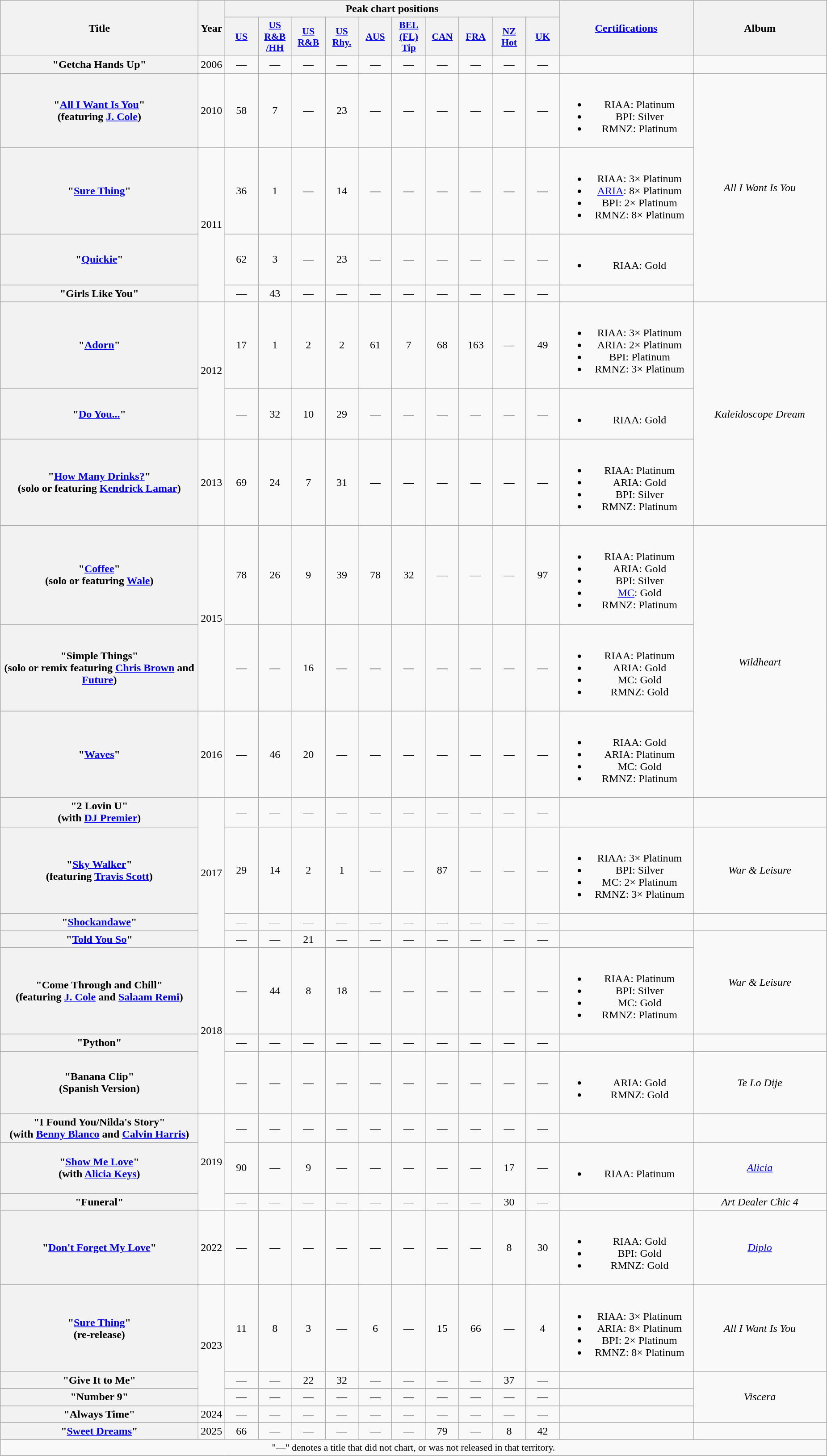<table class="wikitable plainrowheaders" style="text-align:center;">
<tr>
<th scope="col" rowspan="2" style="width:18em;">Title</th>
<th scope="col" rowspan="2" style="width:1em;">Year</th>
<th scope="col" colspan="10">Peak chart positions</th>
<th scope="col" rowspan="2" style="width:12em;"><a href='#'>Certifications</a></th>
<th scope="col" rowspan="2" style="width:12em;">Album</th>
</tr>
<tr>
<th style="width:3em;font-size:90%;"><a href='#'>US</a><br></th>
<th style="width:3em;font-size:90%;"><a href='#'>US<br>R&B<br>/HH</a><br></th>
<th style="width:3em;font-size:90%;"><a href='#'>US<br>R&B</a><br></th>
<th style="width:3em;font-size:90%;"><a href='#'>US<br>Rhy.</a><br></th>
<th style="width:3em;font-size:90%;"><a href='#'>AUS</a><br></th>
<th style="width:3em;font-size:90%;"><a href='#'>BEL<br>(FL)<br>Tip</a><br></th>
<th style="width:3em;font-size:90%;"><a href='#'>CAN</a><br></th>
<th style="width:3em;font-size:90%;"><a href='#'>FRA</a><br></th>
<th style="width:3em;font-size:90%;"><a href='#'>NZ<br>Hot</a><br></th>
<th style="width:3em;font-size:90%;"><a href='#'>UK</a><br></th>
</tr>
<tr>
<th scope="row">"Getcha Hands Up"</th>
<td>2006</td>
<td>—</td>
<td>—</td>
<td>—</td>
<td>—</td>
<td>—</td>
<td>—</td>
<td>—</td>
<td>—</td>
<td>—</td>
<td>—</td>
<td></td>
<td></td>
</tr>
<tr>
<th scope="row">"<a href='#'>All I Want Is You</a>"<br><span>(featuring <a href='#'>J. Cole</a>)</span></th>
<td>2010</td>
<td>58</td>
<td>7</td>
<td>—</td>
<td>23</td>
<td>—</td>
<td>—</td>
<td>—</td>
<td>—</td>
<td>—</td>
<td>—</td>
<td><br><ul><li>RIAA: Platinum</li><li>BPI: Silver</li><li>RMNZ: Platinum</li></ul></td>
<td rowspan="4"><em>All I Want Is You</em></td>
</tr>
<tr>
<th scope="row">"<a href='#'>Sure Thing</a>"</th>
<td rowspan="3">2011</td>
<td>36</td>
<td>1</td>
<td>—</td>
<td>14</td>
<td>—</td>
<td>—</td>
<td>—</td>
<td>—</td>
<td>—</td>
<td>—</td>
<td><br><ul><li>RIAA: 3× Platinum</li><li><a href='#'>ARIA</a>: 8× Platinum</li><li>BPI: 2× Platinum</li><li>RMNZ: 8× Platinum</li></ul></td>
</tr>
<tr>
<th scope="row">"<a href='#'>Quickie</a>"</th>
<td>62</td>
<td>3</td>
<td>—</td>
<td>23</td>
<td>—</td>
<td>—</td>
<td>—</td>
<td>—</td>
<td>—</td>
<td>—</td>
<td><br><ul><li>RIAA: Gold</li></ul></td>
</tr>
<tr>
<th scope="row">"Girls Like You"</th>
<td>—</td>
<td>43</td>
<td>—</td>
<td>—</td>
<td>—</td>
<td>—</td>
<td>—</td>
<td>—</td>
<td>—</td>
<td>—</td>
<td></td>
</tr>
<tr>
<th scope="row">"<a href='#'>Adorn</a>"</th>
<td rowspan="2">2012</td>
<td>17</td>
<td>1</td>
<td>2</td>
<td>2</td>
<td>61</td>
<td>7</td>
<td>68</td>
<td>163</td>
<td>—</td>
<td>49</td>
<td><br><ul><li>RIAA: 3× Platinum</li><li>ARIA: 2× Platinum</li><li>BPI: Platinum</li><li>RMNZ: 3× Platinum</li></ul></td>
<td rowspan="3"><em>Kaleidoscope Dream</em></td>
</tr>
<tr>
<th scope="row">"<a href='#'>Do You...</a>"</th>
<td>—</td>
<td>32</td>
<td>10</td>
<td>29</td>
<td>—</td>
<td>—</td>
<td>—</td>
<td>—</td>
<td>—</td>
<td>—</td>
<td><br><ul><li>RIAA: Gold</li></ul></td>
</tr>
<tr>
<th scope="row">"<a href='#'>How Many Drinks?</a>"<br><span>(solo or featuring <a href='#'>Kendrick Lamar</a>)</span></th>
<td>2013</td>
<td>69</td>
<td>24</td>
<td>7</td>
<td>31</td>
<td>—</td>
<td>—</td>
<td>—</td>
<td>—</td>
<td>—</td>
<td>—</td>
<td><br><ul><li>RIAA: Platinum</li><li>ARIA: Gold</li><li>BPI: Silver</li><li>RMNZ: Platinum</li></ul></td>
</tr>
<tr>
<th scope="row">"<a href='#'>Coffee</a>"<br><span>(solo or featuring <a href='#'>Wale</a>)</span></th>
<td rowspan="2">2015</td>
<td>78</td>
<td>26</td>
<td>9</td>
<td>39</td>
<td>78</td>
<td>32</td>
<td>—</td>
<td>—</td>
<td>—</td>
<td>97</td>
<td><br><ul><li>RIAA: Platinum</li><li>ARIA: Gold</li><li>BPI: Silver</li><li><a href='#'>MC</a>: Gold</li><li>RMNZ: Platinum</li></ul></td>
<td rowspan="3"><em>Wildheart</em></td>
</tr>
<tr>
<th scope="row">"Simple Things"<br><span>(solo or remix featuring <a href='#'>Chris Brown</a> and <a href='#'>Future</a>)</span></th>
<td>—</td>
<td>—</td>
<td>16</td>
<td>—</td>
<td>—</td>
<td>—</td>
<td>—</td>
<td>—</td>
<td>—</td>
<td>—</td>
<td><br><ul><li>RIAA: Platinum</li><li>ARIA: Gold</li><li>MC: Gold</li><li>RMNZ: Gold</li></ul></td>
</tr>
<tr>
<th scope="row">"<a href='#'>Waves</a>"</th>
<td>2016</td>
<td>—</td>
<td>46</td>
<td>20</td>
<td>—</td>
<td>—</td>
<td>—</td>
<td>—</td>
<td>—</td>
<td>—</td>
<td>—</td>
<td><br><ul><li>RIAA: Gold</li><li>ARIA: Platinum</li><li>MC: Gold</li><li>RMNZ: Platinum</li></ul></td>
</tr>
<tr>
<th scope="row">"2 Lovin U"<br><span>(with <a href='#'>DJ Premier</a>)</span></th>
<td rowspan="4">2017</td>
<td>—</td>
<td>—</td>
<td>—</td>
<td>—</td>
<td>—</td>
<td>—</td>
<td>—</td>
<td>—</td>
<td>—</td>
<td>—</td>
<td></td>
<td></td>
</tr>
<tr>
<th scope="row">"<a href='#'>Sky Walker</a>"<br><span>(featuring <a href='#'>Travis Scott</a>)</span></th>
<td>29</td>
<td>14</td>
<td>2</td>
<td>1</td>
<td>—</td>
<td>—</td>
<td>87</td>
<td>—</td>
<td>—</td>
<td>—</td>
<td><br><ul><li>RIAA: 3× Platinum</li><li>BPI: Silver</li><li>MC: 2× Platinum</li><li>RMNZ: 3× Platinum</li></ul></td>
<td><em>War & Leisure</em></td>
</tr>
<tr>
<th scope="row">"<a href='#'>Shockandawe</a>"</th>
<td>—</td>
<td>—</td>
<td>—</td>
<td>—</td>
<td>—</td>
<td>—</td>
<td>—</td>
<td>—</td>
<td>—</td>
<td>—</td>
<td></td>
<td></td>
</tr>
<tr>
<th scope="row">"<a href='#'>Told You So</a>"</th>
<td>—</td>
<td>—</td>
<td>21</td>
<td>—</td>
<td>—</td>
<td>—</td>
<td>—</td>
<td>—</td>
<td>—</td>
<td>—</td>
<td></td>
<td rowspan="2"><em>War & Leisure</em></td>
</tr>
<tr>
<th scope="row">"Come Through and Chill"<br><span>(featuring <a href='#'>J. Cole</a> and <a href='#'>Salaam Remi</a>)</span></th>
<td rowspan="3">2018</td>
<td>—</td>
<td>44</td>
<td>8</td>
<td>18</td>
<td>—</td>
<td>—</td>
<td>—</td>
<td>—</td>
<td>—</td>
<td>—</td>
<td><br><ul><li>RIAA: Platinum</li><li>BPI: Silver</li><li>MC: Gold</li><li>RMNZ: Platinum</li></ul></td>
</tr>
<tr>
<th scope="row">"Python"</th>
<td>—</td>
<td>—</td>
<td>—</td>
<td>—</td>
<td>—</td>
<td>—</td>
<td>—</td>
<td>—</td>
<td>—</td>
<td>—</td>
<td></td>
<td></td>
</tr>
<tr>
<th scope="row">"Banana Clip"<br><span>(Spanish Version)</span></th>
<td>—</td>
<td>—</td>
<td>—</td>
<td>—</td>
<td>—</td>
<td>—</td>
<td>—</td>
<td>—</td>
<td>—</td>
<td>—</td>
<td><br><ul><li>ARIA: Gold</li><li>RMNZ: Gold</li></ul></td>
<td><em>Te Lo Dije</em></td>
</tr>
<tr>
<th scope="row">"I Found You/Nilda's Story"<br><span>(with <a href='#'>Benny Blanco</a> and <a href='#'>Calvin Harris</a>)</span></th>
<td rowspan="3">2019</td>
<td>—</td>
<td>—</td>
<td>—</td>
<td>—</td>
<td>—</td>
<td>—</td>
<td>—</td>
<td>—</td>
<td>—</td>
<td>—</td>
<td></td>
<td></td>
</tr>
<tr>
<th scope="row">"<a href='#'>Show Me Love</a>" <br><span>(with <a href='#'>Alicia Keys</a>)</span></th>
<td>90</td>
<td>—</td>
<td>9</td>
<td>—</td>
<td>—</td>
<td>—</td>
<td>—</td>
<td>—</td>
<td>17</td>
<td>—</td>
<td><br><ul><li>RIAA: Platinum</li></ul></td>
<td><em><a href='#'>Alicia</a></em></td>
</tr>
<tr>
<th scope="row">"Funeral"</th>
<td>—</td>
<td>—</td>
<td>—</td>
<td>—</td>
<td>—</td>
<td>—</td>
<td>—</td>
<td>—</td>
<td>30</td>
<td>—</td>
<td></td>
<td><em>Art Dealer Chic 4</em></td>
</tr>
<tr>
<th scope="row">"<a href='#'>Don't Forget My Love</a>"<br></th>
<td>2022</td>
<td>—</td>
<td>—</td>
<td>—</td>
<td>—</td>
<td>—</td>
<td>—</td>
<td>—</td>
<td>—</td>
<td>8</td>
<td>30</td>
<td><br><ul><li>RIAA: Gold</li><li>BPI: Gold</li><li>RMNZ: Gold</li></ul></td>
<td><em><a href='#'>Diplo</a></em></td>
</tr>
<tr>
<th scope="row">"<a href='#'>Sure Thing</a>"<br><span>(re-release)</span></th>
<td rowspan="3">2023</td>
<td>11</td>
<td>8</td>
<td>3</td>
<td>—</td>
<td>6</td>
<td>—</td>
<td>15</td>
<td>66</td>
<td>—</td>
<td>4</td>
<td><br><ul><li>RIAA: 3× Platinum</li><li>ARIA: 8× Platinum</li><li>BPI: 2× Platinum</li><li>RMNZ: 8× Platinum</li></ul></td>
<td><em>All I Want Is You</em></td>
</tr>
<tr>
<th scope="row">"Give It to Me"</th>
<td>—</td>
<td>—</td>
<td>22</td>
<td>32</td>
<td>—</td>
<td>—</td>
<td>—</td>
<td>—</td>
<td>37</td>
<td>—</td>
<td></td>
<td rowspan="3"><em>Viscera</em></td>
</tr>
<tr>
<th scope="row">"Number 9"<br></th>
<td>—</td>
<td>—</td>
<td>—</td>
<td>—</td>
<td>—</td>
<td>—</td>
<td>—</td>
<td>—</td>
<td>—</td>
<td>—</td>
</tr>
<tr>
<th scope="row">"Always Time"</th>
<td>2024</td>
<td>—</td>
<td>—</td>
<td>—</td>
<td>—</td>
<td>—</td>
<td>—</td>
<td>—</td>
<td>—</td>
<td>—</td>
<td>—</td>
<td></td>
</tr>
<tr>
<th scope="row">"<a href='#'>Sweet Dreams</a>"<br></th>
<td>2025</td>
<td>66</td>
<td>—</td>
<td>—</td>
<td>—</td>
<td>—</td>
<td>—</td>
<td>79</td>
<td>—</td>
<td>8</td>
<td>42</td>
<td></td>
<td></td>
</tr>
<tr>
<td colspan="15" style="font-size:90%">"—" denotes a title that did not chart, or was not released in that territory.</td>
</tr>
</table>
